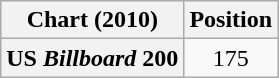<table class="wikitable sortable plainrowheaders" style="text-align:center">
<tr>
<th scope="col">Chart (2010)</th>
<th scope="col">Position</th>
</tr>
<tr>
<th scope="row">US <em>Billboard</em> 200</th>
<td>175</td>
</tr>
</table>
